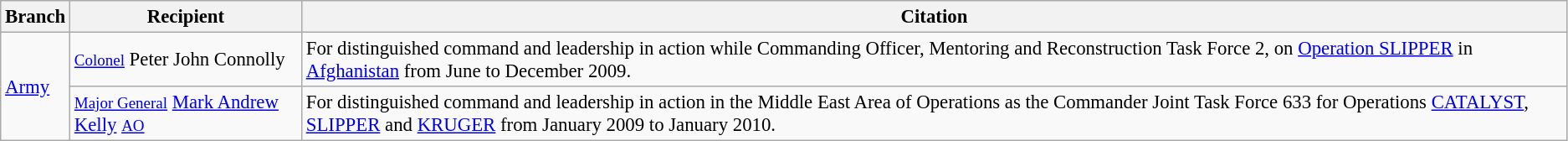<table class="wikitable" style="font-size:95%;">
<tr>
<th>Branch</th>
<th>Recipient</th>
<th>Citation</th>
</tr>
<tr>
<td rowspan="2"><a href='#'>Army</a></td>
<td><small><a href='#'>Colonel</a></small> Peter John Connolly</td>
<td>For distinguished command and leadership in action while Commanding Officer, Mentoring and Reconstruction Task Force 2, on <a href='#'>Operation SLIPPER</a> in <a href='#'>Afghanistan</a> from June to December 2009.</td>
</tr>
<tr>
<td><small><a href='#'>Major General</a></small> <a href='#'>Mark Andrew Kelly</a> <small><a href='#'>AO</a></small></td>
<td>For distinguished command and leadership in action in the Middle East Area of Operations as the Commander Joint Task Force 633 for Operations <a href='#'>CATALYST</a>, <a href='#'>SLIPPER</a> and <a href='#'>KRUGER</a> from January 2009 to January 2010.</td>
</tr>
</table>
